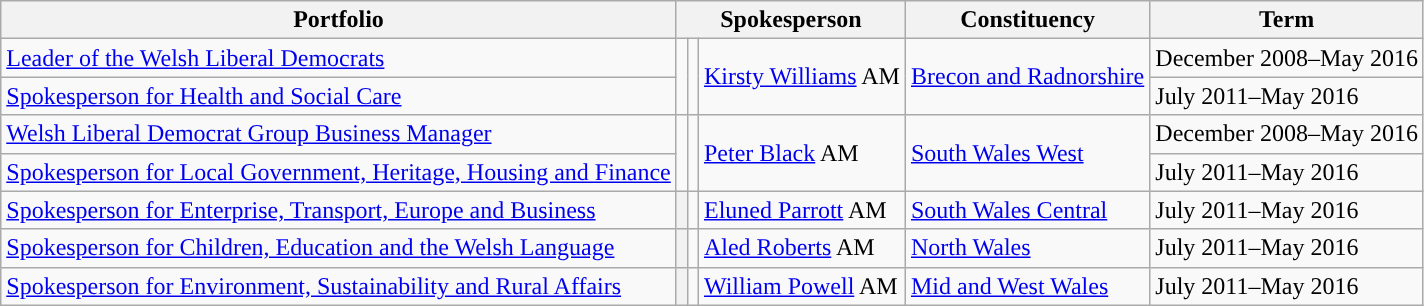<table class="wikitable">
<tr>
<th colspan="1">Portfolio</th>
<th colspan="3">Spokesperson</th>
<th colspan="1">Constituency</th>
<th colspan="1">Term</th>
</tr>
<tr>
<td><a href='#'>Leader of the Welsh Liberal Democrats</a></td>
<td rowspan="2" style="background-color: "></td>
<td rowspan="2"></td>
<td rowspan="2"><a href='#'>Kirsty Williams</a> AM</td>
<td rowspan="2"><a href='#'>Brecon and Radnorshire</a></td>
<td>December 2008–May 2016</td>
</tr>
<tr>
<td><a href='#'>Spokesperson for Health and Social Care</a></td>
<td>July 2011–May 2016</td>
</tr>
<tr>
<td><a href='#'>Welsh Liberal Democrat Group Business Manager</a></td>
<td rowspan="2" style="background-color: "></td>
<td rowspan="2"></td>
<td rowspan="2"><a href='#'>Peter Black</a> AM</td>
<td rowspan="2"><a href='#'>South Wales West</a></td>
<td>December 2008–May 2016</td>
</tr>
<tr>
<td><a href='#'>Spokesperson for Local Government, Heritage, Housing and Finance</a></td>
<td>July 2011–May 2016</td>
</tr>
<tr>
<td><a href='#'>Spokesperson for Enterprise, Transport, Europe and Business</a></td>
<th style="background-color: "></th>
<td></td>
<td><a href='#'>Eluned Parrott</a> AM</td>
<td><a href='#'>South Wales Central</a></td>
<td>July 2011–May 2016</td>
</tr>
<tr>
<td><a href='#'>Spokesperson for Children, Education and the Welsh Language</a></td>
<th style="background-color: "></th>
<td></td>
<td><a href='#'>Aled Roberts</a> AM</td>
<td><a href='#'>North Wales</a></td>
<td>July 2011–May 2016</td>
</tr>
<tr>
<td><a href='#'>Spokesperson for Environment, Sustainability and Rural Affairs</a></td>
<th style="background-color: "></th>
<td></td>
<td><a href='#'>William Powell</a> AM</td>
<td><a href='#'>Mid and West Wales</a></td>
<td>July 2011–May 2016</td>
</tr>
</table>
